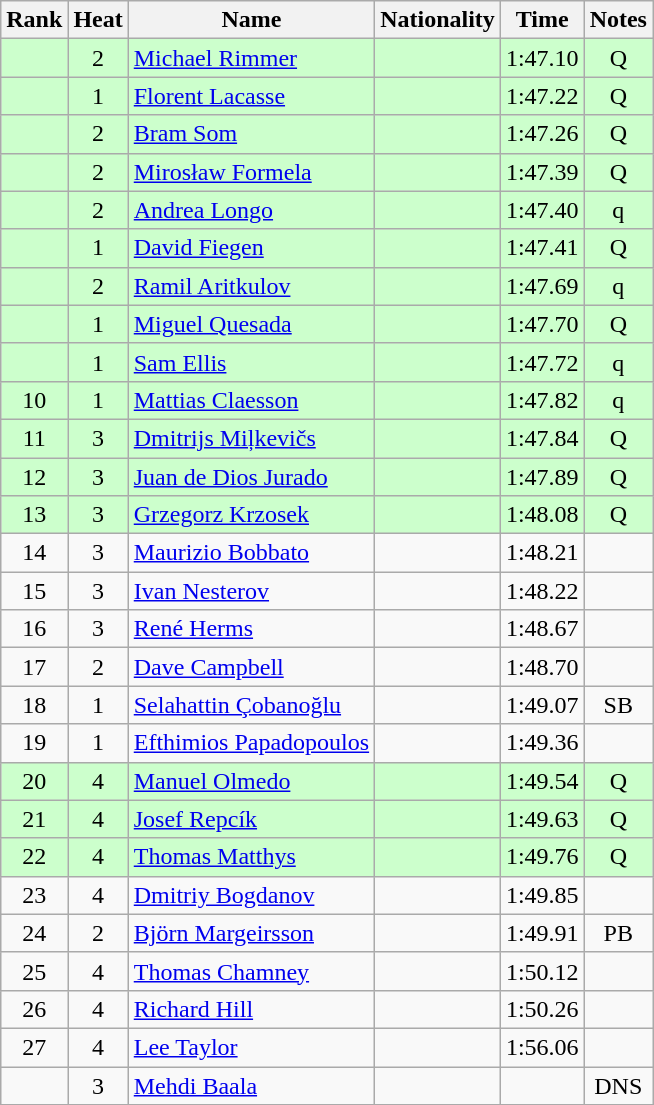<table class="wikitable sortable" style="text-align:center">
<tr>
<th>Rank</th>
<th>Heat</th>
<th>Name</th>
<th>Nationality</th>
<th>Time</th>
<th>Notes</th>
</tr>
<tr bgcolor=ccffcc>
<td></td>
<td>2</td>
<td align=left><a href='#'>Michael Rimmer</a></td>
<td align=left></td>
<td>1:47.10</td>
<td>Q</td>
</tr>
<tr bgcolor=ccffcc>
<td></td>
<td>1</td>
<td align=left><a href='#'>Florent Lacasse</a></td>
<td align=left></td>
<td>1:47.22</td>
<td>Q</td>
</tr>
<tr bgcolor=ccffcc>
<td></td>
<td>2</td>
<td align=left><a href='#'>Bram Som</a></td>
<td align=left></td>
<td>1:47.26</td>
<td>Q</td>
</tr>
<tr bgcolor=ccffcc>
<td></td>
<td>2</td>
<td align=left><a href='#'>Mirosław Formela</a></td>
<td align=left></td>
<td>1:47.39</td>
<td>Q</td>
</tr>
<tr bgcolor=ccffcc>
<td></td>
<td>2</td>
<td align=left><a href='#'>Andrea Longo</a></td>
<td align=left></td>
<td>1:47.40</td>
<td>q</td>
</tr>
<tr bgcolor=ccffcc>
<td></td>
<td>1</td>
<td align=left><a href='#'>David Fiegen</a></td>
<td align=left></td>
<td>1:47.41</td>
<td>Q</td>
</tr>
<tr bgcolor=ccffcc>
<td></td>
<td>2</td>
<td align=left><a href='#'>Ramil Aritkulov</a></td>
<td align=left></td>
<td>1:47.69</td>
<td>q</td>
</tr>
<tr bgcolor=ccffcc>
<td></td>
<td>1</td>
<td align=left><a href='#'>Miguel Quesada</a></td>
<td align=left></td>
<td>1:47.70</td>
<td>Q</td>
</tr>
<tr bgcolor=ccffcc>
<td></td>
<td>1</td>
<td align=left><a href='#'>Sam Ellis</a></td>
<td align=left></td>
<td>1:47.72</td>
<td>q</td>
</tr>
<tr bgcolor=ccffcc>
<td>10</td>
<td>1</td>
<td align=left><a href='#'>Mattias Claesson</a></td>
<td align=left></td>
<td>1:47.82</td>
<td>q</td>
</tr>
<tr bgcolor=ccffcc>
<td>11</td>
<td>3</td>
<td align=left><a href='#'>Dmitrijs Miļkevičs</a></td>
<td align=left></td>
<td>1:47.84</td>
<td>Q</td>
</tr>
<tr bgcolor=ccffcc>
<td>12</td>
<td>3</td>
<td align=left><a href='#'>Juan de Dios Jurado</a></td>
<td align=left></td>
<td>1:47.89</td>
<td>Q</td>
</tr>
<tr bgcolor=ccffcc>
<td>13</td>
<td>3</td>
<td align=left><a href='#'>Grzegorz Krzosek</a></td>
<td align=left></td>
<td>1:48.08</td>
<td>Q</td>
</tr>
<tr>
<td>14</td>
<td>3</td>
<td align=left><a href='#'>Maurizio Bobbato</a></td>
<td align=left></td>
<td>1:48.21</td>
<td></td>
</tr>
<tr>
<td>15</td>
<td>3</td>
<td align=left><a href='#'>Ivan Nesterov</a></td>
<td align=left></td>
<td>1:48.22</td>
<td></td>
</tr>
<tr>
<td>16</td>
<td>3</td>
<td align=left><a href='#'>René Herms</a></td>
<td align=left></td>
<td>1:48.67</td>
<td></td>
</tr>
<tr>
<td>17</td>
<td>2</td>
<td align=left><a href='#'>Dave Campbell</a></td>
<td align=left></td>
<td>1:48.70</td>
<td></td>
</tr>
<tr>
<td>18</td>
<td>1</td>
<td align=left><a href='#'>Selahattin Çobanoğlu</a></td>
<td align=left></td>
<td>1:49.07</td>
<td>SB</td>
</tr>
<tr>
<td>19</td>
<td>1</td>
<td align=left><a href='#'>Efthimios Papadopoulos</a></td>
<td align=left></td>
<td>1:49.36</td>
<td></td>
</tr>
<tr bgcolor=ccffcc>
<td>20</td>
<td>4</td>
<td align=left><a href='#'>Manuel Olmedo</a></td>
<td align=left></td>
<td>1:49.54</td>
<td>Q</td>
</tr>
<tr bgcolor=ccffcc>
<td>21</td>
<td>4</td>
<td align=left><a href='#'>Josef Repcík</a></td>
<td align=left></td>
<td>1:49.63</td>
<td>Q</td>
</tr>
<tr bgcolor=ccffcc>
<td>22</td>
<td>4</td>
<td align=left><a href='#'>Thomas Matthys</a></td>
<td align=left></td>
<td>1:49.76</td>
<td>Q</td>
</tr>
<tr>
<td>23</td>
<td>4</td>
<td align=left><a href='#'>Dmitriy Bogdanov</a></td>
<td align=left></td>
<td>1:49.85</td>
<td></td>
</tr>
<tr>
<td>24</td>
<td>2</td>
<td align=left><a href='#'>Björn Margeirsson</a></td>
<td align=left></td>
<td>1:49.91</td>
<td>PB</td>
</tr>
<tr>
<td>25</td>
<td>4</td>
<td align=left><a href='#'>Thomas Chamney</a></td>
<td align=left></td>
<td>1:50.12</td>
<td></td>
</tr>
<tr>
<td>26</td>
<td>4</td>
<td align=left><a href='#'>Richard Hill</a></td>
<td align=left></td>
<td>1:50.26</td>
<td></td>
</tr>
<tr>
<td>27</td>
<td>4</td>
<td align=left><a href='#'>Lee Taylor</a></td>
<td align=left></td>
<td>1:56.06</td>
<td></td>
</tr>
<tr>
<td></td>
<td>3</td>
<td align=left><a href='#'>Mehdi Baala</a></td>
<td align=left></td>
<td></td>
<td>DNS</td>
</tr>
</table>
